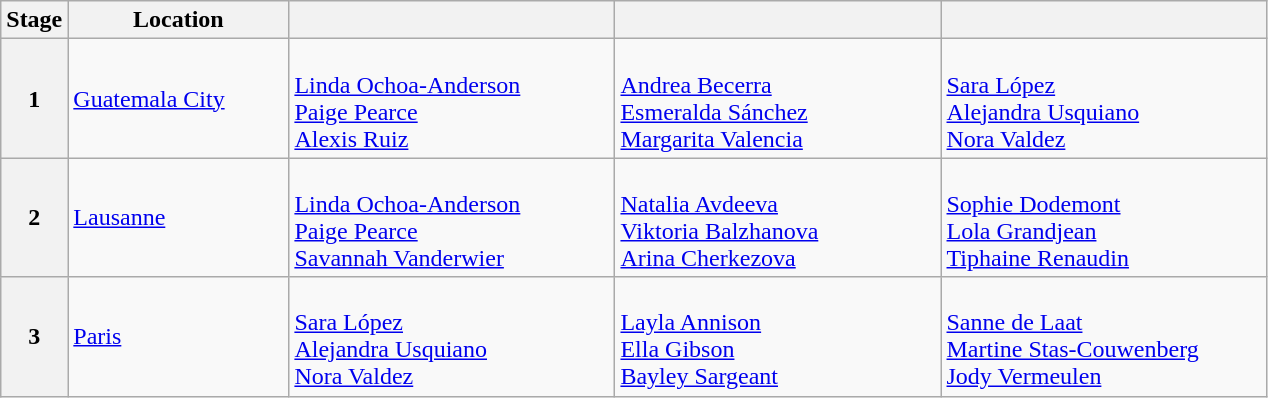<table class="wikitable">
<tr>
<th>Stage</th>
<th width=140>Location</th>
<th width=210></th>
<th width=210></th>
<th width=210></th>
</tr>
<tr>
<th>1</th>
<td> <a href='#'>Guatemala City</a></td>
<td> <br> <a href='#'>Linda Ochoa-Anderson</a> <br> <a href='#'>Paige Pearce</a> <br> <a href='#'>Alexis Ruiz</a></td>
<td> <br> <a href='#'>Andrea Becerra</a> <br> <a href='#'>Esmeralda Sánchez</a> <br> <a href='#'>Margarita Valencia</a></td>
<td> <br> <a href='#'>Sara López</a> <br> <a href='#'>Alejandra Usquiano</a> <br> <a href='#'>Nora Valdez</a></td>
</tr>
<tr>
<th>2</th>
<td> <a href='#'>Lausanne</a></td>
<td> <br> <a href='#'>Linda Ochoa-Anderson</a> <br> <a href='#'>Paige Pearce</a> <br> <a href='#'>Savannah Vanderwier</a></td>
<td> <br> <a href='#'>Natalia Avdeeva</a> <br> <a href='#'>Viktoria Balzhanova</a> <br> <a href='#'>Arina Cherkezova</a></td>
<td> <br> <a href='#'>Sophie Dodemont</a> <br> <a href='#'>Lola Grandjean</a> <br> <a href='#'>Tiphaine Renaudin</a></td>
</tr>
<tr>
<th>3</th>
<td> <a href='#'>Paris</a></td>
<td> <br> <a href='#'>Sara López</a> <br> <a href='#'>Alejandra Usquiano</a> <br> <a href='#'>Nora Valdez</a></td>
<td> <br> <a href='#'>Layla Annison</a> <br> <a href='#'>Ella Gibson</a> <br> <a href='#'>Bayley Sargeant</a></td>
<td> <br> <a href='#'>Sanne de Laat</a> <br> <a href='#'>Martine Stas-Couwenberg</a> <br> <a href='#'>Jody Vermeulen</a></td>
</tr>
</table>
